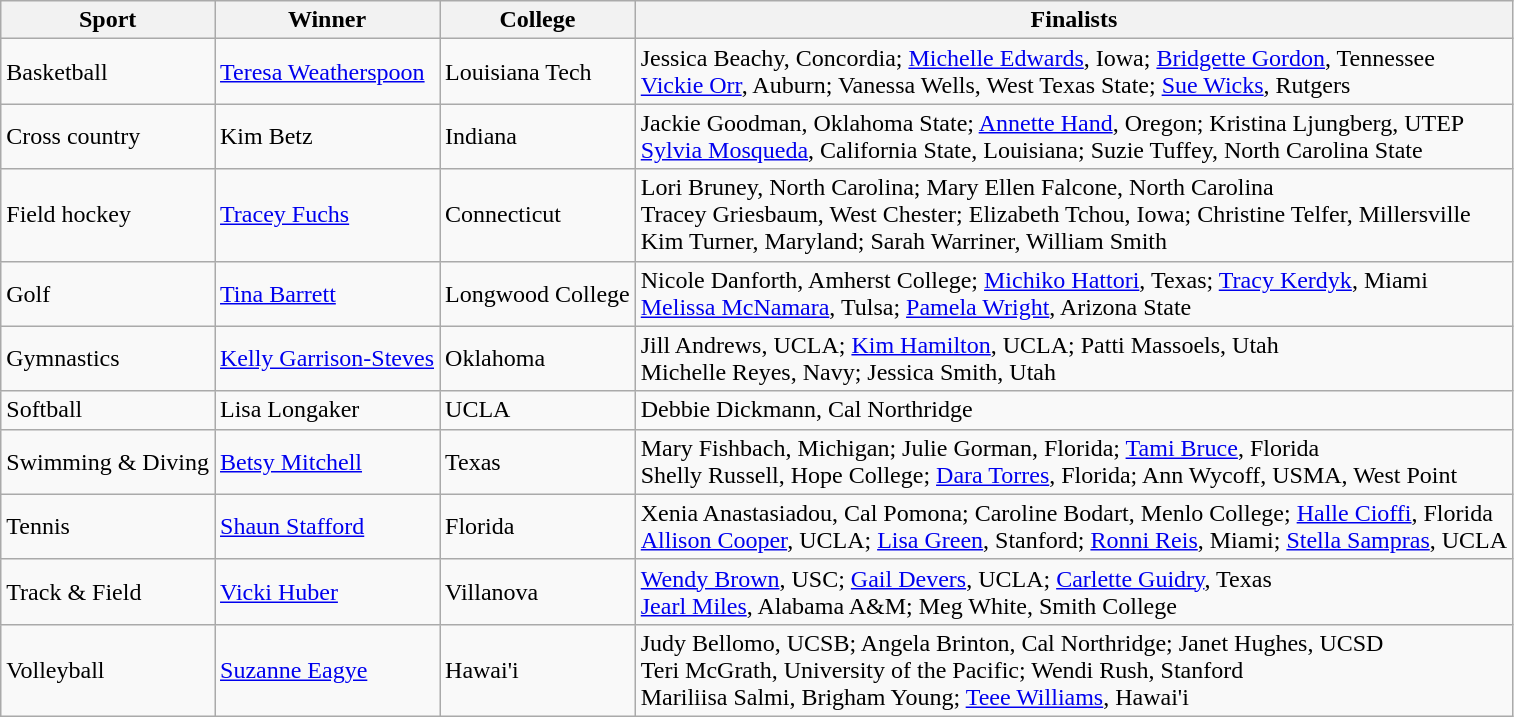<table class="wikitable">
<tr>
<th>Sport</th>
<th>Winner</th>
<th>College</th>
<th>Finalists</th>
</tr>
<tr>
<td>Basketball</td>
<td><a href='#'>Teresa Weatherspoon</a></td>
<td>Louisiana Tech</td>
<td>Jessica Beachy, Concordia; <a href='#'>Michelle Edwards</a>, Iowa; <a href='#'>Bridgette Gordon</a>, Tennessee<br><a href='#'>Vickie Orr</a>, Auburn; Vanessa Wells, West Texas State; <a href='#'>Sue Wicks</a>, Rutgers</td>
</tr>
<tr>
<td>Cross country</td>
<td>Kim Betz</td>
<td>Indiana</td>
<td>Jackie Goodman, Oklahoma State; <a href='#'>Annette Hand</a>, Oregon; Kristina Ljungberg, UTEP<br><a href='#'>Sylvia Mosqueda</a>, California State, Louisiana; Suzie Tuffey, North Carolina State</td>
</tr>
<tr>
<td>Field hockey</td>
<td><a href='#'>Tracey Fuchs</a></td>
<td>Connecticut</td>
<td>Lori Bruney, North Carolina; Mary Ellen Falcone, North Carolina<br>Tracey Griesbaum, West Chester; Elizabeth Tchou, Iowa; Christine Telfer, Millersville<br>Kim Turner, Maryland; Sarah Warriner, William Smith</td>
</tr>
<tr>
<td>Golf</td>
<td><a href='#'>Tina Barrett</a></td>
<td>Longwood College</td>
<td>Nicole Danforth, Amherst College; <a href='#'>Michiko Hattori</a>, Texas; <a href='#'>Tracy Kerdyk</a>, Miami<br><a href='#'>Melissa McNamara</a>, Tulsa; <a href='#'>Pamela Wright</a>, Arizona State</td>
</tr>
<tr>
<td>Gymnastics</td>
<td><a href='#'>Kelly Garrison-Steves</a></td>
<td>Oklahoma</td>
<td>Jill Andrews, UCLA; <a href='#'>Kim Hamilton</a>, UCLA; Patti Massoels, Utah<br>Michelle Reyes, Navy; Jessica Smith, Utah</td>
</tr>
<tr>
<td>Softball</td>
<td>Lisa Longaker</td>
<td>UCLA</td>
<td>Debbie Dickmann, Cal Northridge</td>
</tr>
<tr>
<td>Swimming & Diving</td>
<td><a href='#'>Betsy Mitchell</a></td>
<td>Texas</td>
<td>Mary Fishbach, Michigan; Julie Gorman, Florida; <a href='#'>Tami Bruce</a>, Florida<br>Shelly Russell, Hope College; <a href='#'>Dara Torres</a>, Florida; Ann Wycoff, USMA, West Point</td>
</tr>
<tr>
<td>Tennis</td>
<td><a href='#'>Shaun Stafford</a></td>
<td>Florida</td>
<td>Xenia Anastasiadou, Cal Pomona; Caroline Bodart, Menlo College; <a href='#'>Halle Cioffi</a>, Florida<br><a href='#'>Allison Cooper</a>, UCLA; <a href='#'>Lisa Green</a>, Stanford; <a href='#'>Ronni Reis</a>, Miami; <a href='#'>Stella Sampras</a>, UCLA</td>
</tr>
<tr>
<td>Track & Field</td>
<td><a href='#'>Vicki Huber</a></td>
<td>Villanova</td>
<td><a href='#'>Wendy Brown</a>, USC; <a href='#'>Gail Devers</a>, UCLA; <a href='#'>Carlette Guidry</a>, Texas<br><a href='#'>Jearl Miles</a>, Alabama A&M; Meg White, Smith College</td>
</tr>
<tr>
<td>Volleyball</td>
<td><a href='#'>Suzanne Eagye</a></td>
<td>Hawai'i</td>
<td>Judy Bellomo, UCSB; Angela Brinton, Cal Northridge; Janet Hughes, UCSD<br>Teri McGrath, University of the Pacific; Wendi Rush, Stanford<br>Mariliisa Salmi, Brigham Young; <a href='#'>Teee Williams</a>, Hawai'i</td>
</tr>
</table>
